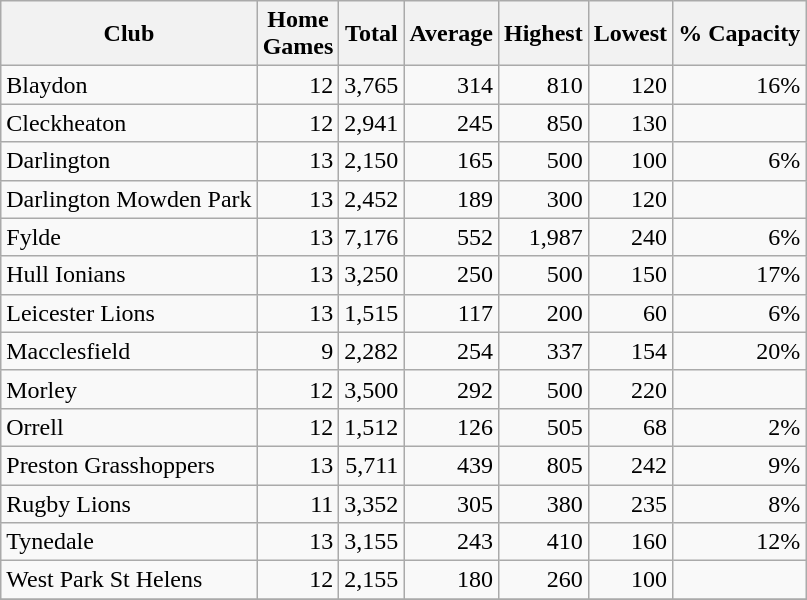<table class="wikitable sortable" style="text-align:right">
<tr>
<th>Club</th>
<th>Home<br>Games</th>
<th>Total</th>
<th>Average</th>
<th>Highest</th>
<th>Lowest</th>
<th>% Capacity</th>
</tr>
<tr>
<td style="text-align:left">Blaydon</td>
<td>12</td>
<td>3,765</td>
<td>314</td>
<td>810</td>
<td>120</td>
<td>16%</td>
</tr>
<tr>
<td style="text-align:left">Cleckheaton</td>
<td>12</td>
<td>2,941</td>
<td>245</td>
<td>850</td>
<td>130</td>
<td></td>
</tr>
<tr>
<td style="text-align:left">Darlington</td>
<td>13</td>
<td>2,150</td>
<td>165</td>
<td>500</td>
<td>100</td>
<td>6%</td>
</tr>
<tr>
<td style="text-align:left">Darlington Mowden Park</td>
<td>13</td>
<td>2,452</td>
<td>189</td>
<td>300</td>
<td>120</td>
<td></td>
</tr>
<tr>
<td style="text-align:left">Fylde</td>
<td>13</td>
<td>7,176</td>
<td>552</td>
<td>1,987</td>
<td>240</td>
<td>6%</td>
</tr>
<tr>
<td style="text-align:left">Hull Ionians</td>
<td>13</td>
<td>3,250</td>
<td>250</td>
<td>500</td>
<td>150</td>
<td>17%</td>
</tr>
<tr>
<td style="text-align:left">Leicester Lions</td>
<td>13</td>
<td>1,515</td>
<td>117</td>
<td>200</td>
<td>60</td>
<td>6%</td>
</tr>
<tr>
<td style="text-align:left">Macclesfield</td>
<td>9</td>
<td>2,282</td>
<td>254</td>
<td>337</td>
<td>154</td>
<td>20%</td>
</tr>
<tr>
<td style="text-align:left">Morley</td>
<td>12</td>
<td>3,500</td>
<td>292</td>
<td>500</td>
<td>220</td>
<td></td>
</tr>
<tr>
<td style="text-align:left">Orrell</td>
<td>12</td>
<td>1,512</td>
<td>126</td>
<td>505</td>
<td>68</td>
<td>2%</td>
</tr>
<tr>
<td style="text-align:left">Preston Grasshoppers</td>
<td>13</td>
<td>5,711</td>
<td>439</td>
<td>805</td>
<td>242</td>
<td>9%</td>
</tr>
<tr>
<td style="text-align:left">Rugby Lions</td>
<td>11</td>
<td>3,352</td>
<td>305</td>
<td>380</td>
<td>235</td>
<td>8%</td>
</tr>
<tr>
<td style="text-align:left">Tynedale</td>
<td>13</td>
<td>3,155</td>
<td>243</td>
<td>410</td>
<td>160</td>
<td>12%</td>
</tr>
<tr>
<td style="text-align:left">West Park St Helens</td>
<td>12</td>
<td>2,155</td>
<td>180</td>
<td>260</td>
<td>100</td>
<td></td>
</tr>
<tr>
</tr>
</table>
